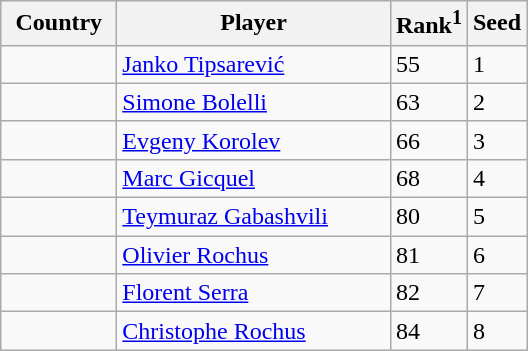<table class="sortable wikitable">
<tr>
<th width="70">Country</th>
<th width="175">Player</th>
<th>Rank<sup>1</sup></th>
<th>Seed</th>
</tr>
<tr>
<td></td>
<td><a href='#'>Janko Tipsarević</a></td>
<td>55</td>
<td>1</td>
</tr>
<tr>
<td></td>
<td><a href='#'>Simone Bolelli</a></td>
<td>63</td>
<td>2</td>
</tr>
<tr>
<td></td>
<td><a href='#'>Evgeny Korolev</a></td>
<td>66</td>
<td>3</td>
</tr>
<tr>
<td></td>
<td><a href='#'>Marc Gicquel</a></td>
<td>68</td>
<td>4</td>
</tr>
<tr>
<td></td>
<td><a href='#'>Teymuraz Gabashvili</a></td>
<td>80</td>
<td>5</td>
</tr>
<tr>
<td></td>
<td><a href='#'>Olivier Rochus</a></td>
<td>81</td>
<td>6</td>
</tr>
<tr>
<td></td>
<td><a href='#'>Florent Serra</a></td>
<td>82</td>
<td>7</td>
</tr>
<tr>
<td></td>
<td><a href='#'>Christophe Rochus</a></td>
<td>84</td>
<td>8</td>
</tr>
</table>
